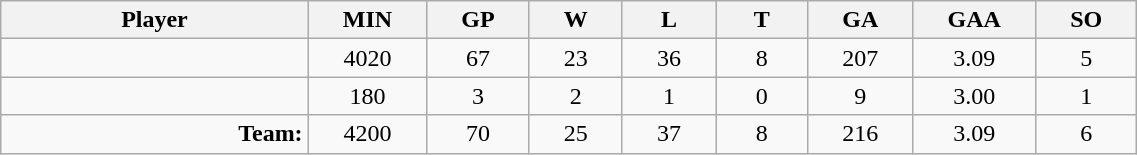<table class="wikitable sortable" width="60%">
<tr>
<th bgcolor="#DDDDFF" width="10%">Player</th>
<th width="3%" bgcolor="#DDDDFF" title="Minutes played">MIN</th>
<th width="3%" bgcolor="#DDDDFF" title="Games played in">GP</th>
<th width="3%" bgcolor="#DDDDFF" title="Wins">W</th>
<th width="3%" bgcolor="#DDDDFF"title="Losses">L</th>
<th width="3%" bgcolor="#DDDDFF" title="Ties">T</th>
<th width="3%" bgcolor="#DDDDFF" title="Goals against">GA</th>
<th width="3%" bgcolor="#DDDDFF" title="Goals against average">GAA</th>
<th width="3%" bgcolor="#DDDDFF"title="Shut-outs">SO</th>
</tr>
<tr align="center">
<td align="right"></td>
<td>4020</td>
<td>67</td>
<td>23</td>
<td>36</td>
<td>8</td>
<td>207</td>
<td>3.09</td>
<td>5</td>
</tr>
<tr align="center">
<td align="right"></td>
<td>180</td>
<td>3</td>
<td>2</td>
<td>1</td>
<td>0</td>
<td>9</td>
<td>3.00</td>
<td>1</td>
</tr>
<tr align="center">
<td align="right"><strong>Team:</strong></td>
<td>4200</td>
<td>70</td>
<td>25</td>
<td>37</td>
<td>8</td>
<td>216</td>
<td>3.09</td>
<td>6</td>
</tr>
</table>
